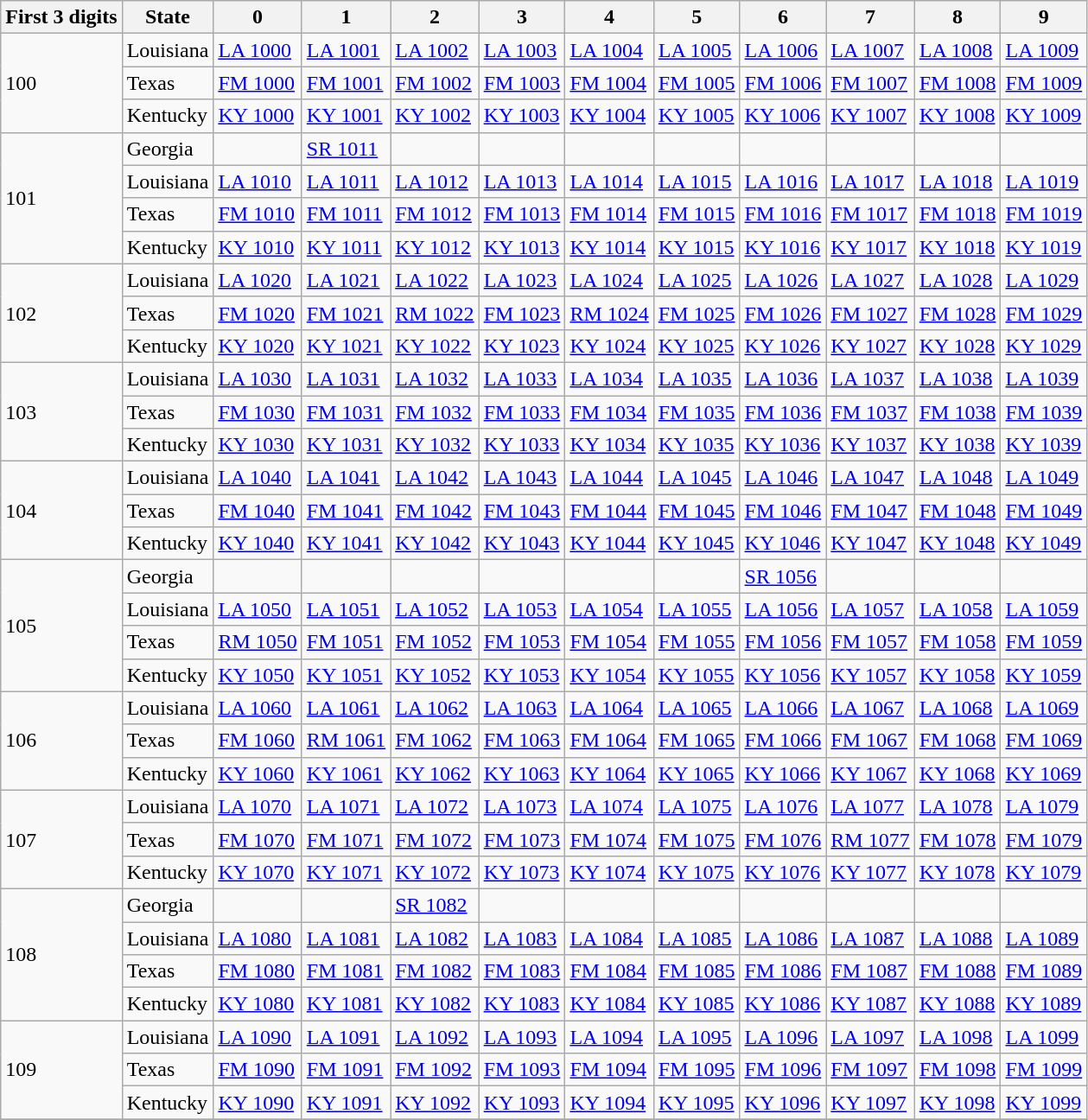<table class="wikitable">
<tr>
<th>First 3 digits</th>
<th>State</th>
<th>0</th>
<th>1</th>
<th>2</th>
<th>3</th>
<th>4</th>
<th>5</th>
<th>6</th>
<th>7</th>
<th>8</th>
<th>9</th>
</tr>
<tr id="100">
<td rowspan=3>100</td>
<td>Louisiana</td>
<td><a href='#'>LA 1000</a></td>
<td><a href='#'>LA 1001</a></td>
<td><a href='#'>LA 1002</a></td>
<td><a href='#'>LA 1003</a></td>
<td><a href='#'>LA 1004</a></td>
<td><a href='#'>LA 1005</a></td>
<td><a href='#'>LA 1006</a></td>
<td><a href='#'>LA 1007</a></td>
<td><a href='#'>LA 1008</a></td>
<td><a href='#'>LA 1009</a></td>
</tr>
<tr>
<td>Texas</td>
<td><a href='#'>FM 1000</a></td>
<td><a href='#'>FM 1001</a></td>
<td><a href='#'>FM 1002</a></td>
<td><a href='#'>FM 1003</a></td>
<td><a href='#'>FM 1004</a></td>
<td><a href='#'>FM 1005</a></td>
<td><a href='#'>FM 1006</a></td>
<td><a href='#'>FM 1007</a></td>
<td><a href='#'>FM 1008</a></td>
<td><a href='#'>FM 1009</a></td>
</tr>
<tr>
<td>Kentucky</td>
<td><a href='#'>KY 1000</a></td>
<td><a href='#'>KY 1001</a></td>
<td><a href='#'>KY 1002</a></td>
<td><a href='#'>KY 1003</a></td>
<td><a href='#'>KY 1004</a></td>
<td><a href='#'>KY 1005</a></td>
<td><a href='#'>KY 1006</a></td>
<td><a href='#'>KY 1007</a></td>
<td><a href='#'>KY 1008</a></td>
<td><a href='#'>KY 1009</a></td>
</tr>
<tr id="101">
<td rowspan=4>101</td>
<td>Georgia</td>
<td></td>
<td><a href='#'>SR 1011</a></td>
<td></td>
<td></td>
<td></td>
<td></td>
<td></td>
<td></td>
<td></td>
<td></td>
</tr>
<tr>
<td>Louisiana</td>
<td><a href='#'>LA 1010</a></td>
<td><a href='#'>LA 1011</a></td>
<td><a href='#'>LA 1012</a></td>
<td><a href='#'>LA 1013</a></td>
<td><a href='#'>LA 1014</a></td>
<td><a href='#'>LA 1015</a></td>
<td><a href='#'>LA 1016</a></td>
<td><a href='#'>LA 1017</a></td>
<td><a href='#'>LA 1018</a></td>
<td><a href='#'>LA 1019</a></td>
</tr>
<tr>
<td>Texas</td>
<td><a href='#'>FM 1010</a></td>
<td><a href='#'>FM 1011</a></td>
<td><a href='#'>FM 1012</a></td>
<td><a href='#'>FM 1013</a></td>
<td><a href='#'>FM 1014</a></td>
<td><a href='#'>FM 1015</a></td>
<td><a href='#'>FM 1016</a></td>
<td><a href='#'>FM 1017</a></td>
<td><a href='#'>FM 1018</a></td>
<td><a href='#'>FM 1019</a></td>
</tr>
<tr>
<td>Kentucky</td>
<td><a href='#'>KY 1010</a></td>
<td><a href='#'>KY 1011</a></td>
<td><a href='#'>KY 1012</a></td>
<td><a href='#'>KY 1013</a></td>
<td><a href='#'>KY 1014</a></td>
<td><a href='#'>KY 1015</a></td>
<td><a href='#'>KY 1016</a></td>
<td><a href='#'>KY 1017</a></td>
<td><a href='#'>KY 1018</a></td>
<td><a href='#'>KY 1019</a></td>
</tr>
<tr id="102">
<td rowspan=3>102</td>
<td>Louisiana</td>
<td><a href='#'>LA 1020</a></td>
<td><a href='#'>LA 1021</a></td>
<td><a href='#'>LA 1022</a></td>
<td><a href='#'>LA 1023</a></td>
<td><a href='#'>LA 1024</a></td>
<td><a href='#'>LA 1025</a></td>
<td><a href='#'>LA 1026</a></td>
<td><a href='#'>LA 1027</a></td>
<td><a href='#'>LA 1028</a></td>
<td><a href='#'>LA 1029</a></td>
</tr>
<tr>
<td>Texas</td>
<td><a href='#'>FM 1020</a></td>
<td><a href='#'>FM 1021</a></td>
<td><a href='#'>RM 1022</a></td>
<td><a href='#'>FM 1023</a></td>
<td><a href='#'>RM 1024</a></td>
<td><a href='#'>FM 1025</a></td>
<td><a href='#'>FM 1026</a></td>
<td><a href='#'>FM 1027</a></td>
<td><a href='#'>FM 1028</a></td>
<td><a href='#'>FM 1029</a></td>
</tr>
<tr>
<td>Kentucky</td>
<td><a href='#'>KY 1020</a></td>
<td><a href='#'>KY 1021</a></td>
<td><a href='#'>KY 1022</a></td>
<td><a href='#'>KY 1023</a></td>
<td><a href='#'>KY 1024</a></td>
<td><a href='#'>KY 1025</a></td>
<td><a href='#'>KY 1026</a></td>
<td><a href='#'>KY 1027</a></td>
<td><a href='#'>KY 1028</a></td>
<td><a href='#'>KY 1029</a></td>
</tr>
<tr id="103">
<td rowspan=3>103</td>
<td>Louisiana</td>
<td><a href='#'>LA 1030</a></td>
<td><a href='#'>LA 1031</a></td>
<td><a href='#'>LA 1032</a></td>
<td><a href='#'>LA 1033</a></td>
<td><a href='#'>LA 1034</a></td>
<td><a href='#'>LA 1035</a></td>
<td><a href='#'>LA 1036</a></td>
<td><a href='#'>LA 1037</a></td>
<td><a href='#'>LA 1038</a></td>
<td><a href='#'>LA 1039</a></td>
</tr>
<tr>
<td>Texas</td>
<td><a href='#'>FM 1030</a></td>
<td><a href='#'>FM 1031</a></td>
<td><a href='#'>FM 1032</a></td>
<td><a href='#'>FM 1033</a></td>
<td><a href='#'>FM 1034</a></td>
<td><a href='#'>FM 1035</a></td>
<td><a href='#'>FM 1036</a></td>
<td><a href='#'>FM 1037</a></td>
<td><a href='#'>FM 1038</a></td>
<td><a href='#'>FM 1039</a></td>
</tr>
<tr>
<td>Kentucky</td>
<td><a href='#'>KY 1030</a></td>
<td><a href='#'>KY 1031</a></td>
<td><a href='#'>KY 1032</a></td>
<td><a href='#'>KY 1033</a></td>
<td><a href='#'>KY 1034</a></td>
<td><a href='#'>KY 1035</a></td>
<td><a href='#'>KY 1036</a></td>
<td><a href='#'>KY 1037</a></td>
<td><a href='#'>KY 1038</a></td>
<td><a href='#'>KY 1039</a></td>
</tr>
<tr id="104">
<td rowspan=3>104</td>
<td>Louisiana</td>
<td><a href='#'>LA 1040</a></td>
<td><a href='#'>LA 1041</a></td>
<td><a href='#'>LA 1042</a></td>
<td><a href='#'>LA 1043</a></td>
<td><a href='#'>LA 1044</a></td>
<td><a href='#'>LA 1045</a></td>
<td><a href='#'>LA 1046</a></td>
<td><a href='#'>LA 1047</a></td>
<td><a href='#'>LA 1048</a></td>
<td><a href='#'>LA 1049</a></td>
</tr>
<tr>
<td>Texas</td>
<td><a href='#'>FM 1040</a></td>
<td><a href='#'>FM 1041</a></td>
<td><a href='#'>FM 1042</a></td>
<td><a href='#'>FM 1043</a></td>
<td><a href='#'>FM 1044</a></td>
<td><a href='#'>FM 1045</a></td>
<td><a href='#'>FM 1046</a></td>
<td><a href='#'>FM 1047</a></td>
<td><a href='#'>FM 1048</a></td>
<td><a href='#'>FM 1049</a></td>
</tr>
<tr>
<td>Kentucky</td>
<td><a href='#'>KY 1040</a></td>
<td><a href='#'>KY 1041</a></td>
<td><a href='#'>KY 1042</a></td>
<td><a href='#'>KY 1043</a></td>
<td><a href='#'>KY 1044</a></td>
<td><a href='#'>KY 1045</a></td>
<td><a href='#'>KY 1046</a></td>
<td><a href='#'>KY 1047</a></td>
<td><a href='#'>KY 1048</a></td>
<td><a href='#'>KY 1049</a></td>
</tr>
<tr id="105">
<td rowspan=4>105</td>
<td>Georgia</td>
<td></td>
<td></td>
<td></td>
<td></td>
<td></td>
<td></td>
<td><a href='#'>SR 1056</a></td>
<td></td>
<td></td>
<td></td>
</tr>
<tr>
<td>Louisiana</td>
<td><a href='#'>LA 1050</a></td>
<td><a href='#'>LA 1051</a></td>
<td><a href='#'>LA 1052</a></td>
<td><a href='#'>LA 1053</a></td>
<td><a href='#'>LA 1054</a></td>
<td><a href='#'>LA 1055</a></td>
<td><a href='#'>LA 1056</a></td>
<td><a href='#'>LA 1057</a></td>
<td><a href='#'>LA 1058</a></td>
<td><a href='#'>LA 1059</a></td>
</tr>
<tr>
<td>Texas</td>
<td><a href='#'>RM 1050</a></td>
<td><a href='#'>FM 1051</a></td>
<td><a href='#'>FM 1052</a></td>
<td><a href='#'>FM 1053</a></td>
<td><a href='#'>FM 1054</a></td>
<td><a href='#'>FM 1055</a></td>
<td><a href='#'>FM 1056</a></td>
<td><a href='#'>FM 1057</a></td>
<td><a href='#'>FM 1058</a></td>
<td><a href='#'>FM 1059</a></td>
</tr>
<tr>
<td>Kentucky</td>
<td><a href='#'>KY 1050</a></td>
<td><a href='#'>KY 1051</a></td>
<td><a href='#'>KY 1052</a></td>
<td><a href='#'>KY 1053</a></td>
<td><a href='#'>KY 1054</a></td>
<td><a href='#'>KY 1055</a></td>
<td><a href='#'>KY 1056</a></td>
<td><a href='#'>KY 1057</a></td>
<td><a href='#'>KY 1058</a></td>
<td><a href='#'>KY 1059</a></td>
</tr>
<tr id="106">
<td rowspan=3>106</td>
<td>Louisiana</td>
<td><a href='#'>LA 1060</a></td>
<td><a href='#'>LA 1061</a></td>
<td><a href='#'>LA 1062</a></td>
<td><a href='#'>LA 1063</a></td>
<td><a href='#'>LA 1064</a></td>
<td><a href='#'>LA 1065</a></td>
<td><a href='#'>LA 1066</a></td>
<td><a href='#'>LA 1067</a></td>
<td><a href='#'>LA 1068</a></td>
<td><a href='#'>LA 1069</a></td>
</tr>
<tr>
<td>Texas</td>
<td><a href='#'>FM 1060</a></td>
<td><a href='#'>RM 1061</a></td>
<td><a href='#'>FM 1062</a></td>
<td><a href='#'>FM 1063</a></td>
<td><a href='#'>FM 1064</a></td>
<td><a href='#'>FM 1065</a></td>
<td><a href='#'>FM 1066</a></td>
<td><a href='#'>FM 1067</a></td>
<td><a href='#'>FM 1068</a></td>
<td><a href='#'>FM 1069</a></td>
</tr>
<tr>
<td>Kentucky</td>
<td><a href='#'>KY 1060</a></td>
<td><a href='#'>KY 1061</a></td>
<td><a href='#'>KY 1062</a></td>
<td><a href='#'>KY 1063</a></td>
<td><a href='#'>KY 1064</a></td>
<td><a href='#'>KY 1065</a></td>
<td><a href='#'>KY 1066</a></td>
<td><a href='#'>KY 1067</a></td>
<td><a href='#'>KY 1068</a></td>
<td><a href='#'>KY 1069</a></td>
</tr>
<tr id="107">
<td rowspan=3>107</td>
<td>Louisiana</td>
<td><a href='#'>LA 1070</a></td>
<td><a href='#'>LA 1071</a></td>
<td><a href='#'>LA 1072</a></td>
<td><a href='#'>LA 1073</a></td>
<td><a href='#'>LA 1074</a></td>
<td><a href='#'>LA 1075</a></td>
<td><a href='#'>LA 1076</a></td>
<td><a href='#'>LA 1077</a></td>
<td><a href='#'>LA 1078</a></td>
<td><a href='#'>LA 1079</a></td>
</tr>
<tr>
<td>Texas</td>
<td><a href='#'>FM 1070</a></td>
<td><a href='#'>FM 1071</a></td>
<td><a href='#'>FM 1072</a></td>
<td><a href='#'>FM 1073</a></td>
<td><a href='#'>FM 1074</a></td>
<td><a href='#'>FM 1075</a></td>
<td><a href='#'>FM 1076</a></td>
<td><a href='#'>RM 1077</a></td>
<td><a href='#'>FM 1078</a></td>
<td><a href='#'>FM 1079</a></td>
</tr>
<tr>
<td>Kentucky</td>
<td><a href='#'>KY 1070</a></td>
<td><a href='#'>KY 1071</a></td>
<td><a href='#'>KY 1072</a></td>
<td><a href='#'>KY 1073</a></td>
<td><a href='#'>KY 1074</a></td>
<td><a href='#'>KY 1075</a></td>
<td><a href='#'>KY 1076</a></td>
<td><a href='#'>KY 1077</a></td>
<td><a href='#'>KY 1078</a></td>
<td><a href='#'>KY 1079</a></td>
</tr>
<tr id="108">
<td rowspan=4>108</td>
<td>Georgia</td>
<td></td>
<td></td>
<td><a href='#'>SR 1082</a></td>
<td></td>
<td></td>
<td></td>
<td></td>
<td></td>
<td></td>
<td></td>
</tr>
<tr>
<td>Louisiana</td>
<td><a href='#'>LA 1080</a></td>
<td><a href='#'>LA 1081</a></td>
<td><a href='#'>LA 1082</a></td>
<td><a href='#'>LA 1083</a></td>
<td><a href='#'>LA 1084</a></td>
<td><a href='#'>LA 1085</a></td>
<td><a href='#'>LA 1086</a></td>
<td><a href='#'>LA 1087</a></td>
<td><a href='#'>LA 1088</a></td>
<td><a href='#'>LA 1089</a></td>
</tr>
<tr>
<td>Texas</td>
<td><a href='#'>FM 1080</a></td>
<td><a href='#'>FM 1081</a></td>
<td><a href='#'>FM 1082</a></td>
<td><a href='#'>FM 1083</a></td>
<td><a href='#'>FM 1084</a></td>
<td><a href='#'>FM 1085</a></td>
<td><a href='#'>FM 1086</a></td>
<td><a href='#'>FM 1087</a></td>
<td><a href='#'>FM 1088</a></td>
<td><a href='#'>FM 1089</a></td>
</tr>
<tr>
<td>Kentucky</td>
<td><a href='#'>KY 1080</a></td>
<td><a href='#'>KY 1081</a></td>
<td><a href='#'>KY 1082</a></td>
<td><a href='#'>KY 1083</a></td>
<td><a href='#'>KY 1084</a></td>
<td><a href='#'>KY 1085</a></td>
<td><a href='#'>KY 1086</a></td>
<td><a href='#'>KY 1087</a></td>
<td><a href='#'>KY 1088</a></td>
<td><a href='#'>KY 1089</a></td>
</tr>
<tr id="109">
<td rowspan=3>109</td>
<td>Louisiana</td>
<td><a href='#'>LA 1090</a></td>
<td><a href='#'>LA 1091</a></td>
<td><a href='#'>LA 1092</a></td>
<td><a href='#'>LA 1093</a></td>
<td><a href='#'>LA 1094</a></td>
<td><a href='#'>LA 1095</a></td>
<td><a href='#'>LA 1096</a></td>
<td><a href='#'>LA 1097</a></td>
<td><a href='#'>LA 1098</a></td>
<td><a href='#'>LA 1099</a></td>
</tr>
<tr>
<td>Texas</td>
<td><a href='#'>FM 1090</a></td>
<td><a href='#'>FM 1091</a></td>
<td><a href='#'>FM 1092</a></td>
<td><a href='#'>FM 1093</a></td>
<td><a href='#'>FM 1094</a></td>
<td><a href='#'>FM 1095</a></td>
<td><a href='#'>FM 1096</a></td>
<td><a href='#'>FM 1097</a></td>
<td><a href='#'>FM 1098</a></td>
<td><a href='#'>FM 1099</a></td>
</tr>
<tr>
<td>Kentucky</td>
<td><a href='#'>KY 1090</a></td>
<td><a href='#'>KY 1091</a></td>
<td><a href='#'>KY 1092</a></td>
<td><a href='#'>KY 1093</a></td>
<td><a href='#'>KY 1094</a></td>
<td><a href='#'>KY 1095</a></td>
<td><a href='#'>KY 1096</a></td>
<td><a href='#'>KY 1097</a></td>
<td><a href='#'>KY 1098</a></td>
<td><a href='#'>KY 1099</a></td>
</tr>
<tr>
</tr>
</table>
